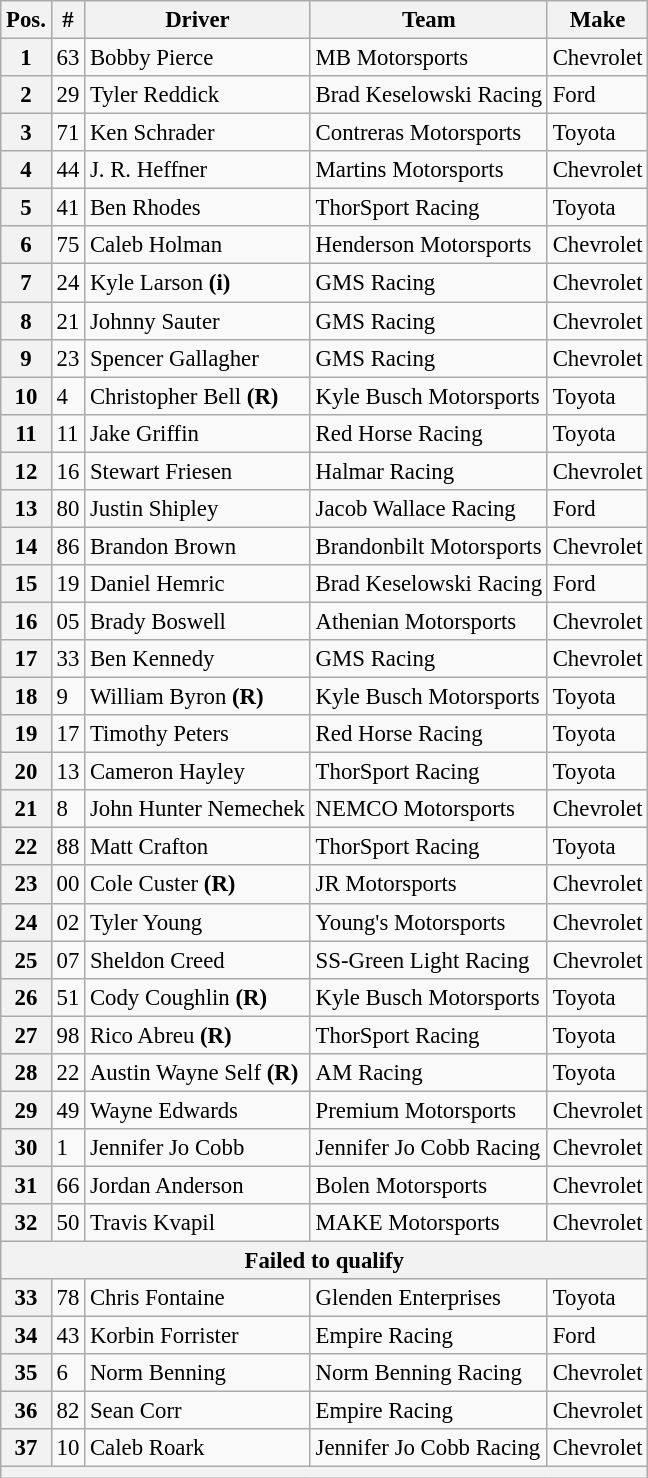<table class="wikitable" style="font-size:95%">
<tr>
<th>Pos.</th>
<th>#</th>
<th>Driver</th>
<th>Team</th>
<th>Make</th>
</tr>
<tr>
<th>1</th>
<td>63</td>
<td>Bobby Pierce</td>
<td>MB Motorsports</td>
<td>Chevrolet</td>
</tr>
<tr>
<th>2</th>
<td>29</td>
<td>Tyler Reddick</td>
<td>Brad Keselowski Racing</td>
<td>Ford</td>
</tr>
<tr>
<th>3</th>
<td>71</td>
<td>Ken Schrader</td>
<td>Contreras Motorsports</td>
<td>Toyota</td>
</tr>
<tr>
<th>4</th>
<td>44</td>
<td>J. R. Heffner</td>
<td>Martins Motorsports</td>
<td>Chevrolet</td>
</tr>
<tr>
<th>5</th>
<td>41</td>
<td>Ben Rhodes</td>
<td>ThorSport Racing</td>
<td>Toyota</td>
</tr>
<tr>
<th>6</th>
<td>75</td>
<td>Caleb Holman</td>
<td>Henderson Motorsports</td>
<td>Chevrolet</td>
</tr>
<tr>
<th>7</th>
<td>24</td>
<td>Kyle Larson <strong>(i)</strong></td>
<td>GMS Racing</td>
<td>Chevrolet</td>
</tr>
<tr>
<th>8</th>
<td>21</td>
<td>Johnny Sauter</td>
<td>GMS Racing</td>
<td>Chevrolet</td>
</tr>
<tr>
<th>9</th>
<td>23</td>
<td>Spencer Gallagher</td>
<td>GMS Racing</td>
<td>Chevrolet</td>
</tr>
<tr>
<th>10</th>
<td>4</td>
<td>Christopher Bell <strong>(R)</strong></td>
<td>Kyle Busch Motorsports</td>
<td>Toyota</td>
</tr>
<tr>
<th>11</th>
<td>11</td>
<td>Jake Griffin</td>
<td>Red Horse Racing</td>
<td>Toyota</td>
</tr>
<tr>
<th>12</th>
<td>16</td>
<td>Stewart Friesen</td>
<td>Halmar Racing</td>
<td>Chevrolet</td>
</tr>
<tr>
<th>13</th>
<td>80</td>
<td>Justin Shipley</td>
<td>Jacob Wallace Racing</td>
<td>Ford</td>
</tr>
<tr>
<th>14</th>
<td>86</td>
<td>Brandon Brown</td>
<td>Brandonbilt Motorsports</td>
<td>Chevrolet</td>
</tr>
<tr>
<th>15</th>
<td>19</td>
<td>Daniel Hemric</td>
<td>Brad Keselowski Racing</td>
<td>Ford</td>
</tr>
<tr>
<th>16</th>
<td>05</td>
<td>Brady Boswell</td>
<td>Athenian Motorsports</td>
<td>Chevrolet</td>
</tr>
<tr>
<th>17</th>
<td>33</td>
<td>Ben Kennedy</td>
<td>GMS Racing</td>
<td>Chevrolet</td>
</tr>
<tr>
<th>18</th>
<td>9</td>
<td>William Byron <strong>(R)</strong></td>
<td>Kyle Busch Motorsports</td>
<td>Toyota</td>
</tr>
<tr>
<th>19</th>
<td>17</td>
<td>Timothy Peters</td>
<td>Red Horse Racing</td>
<td>Toyota</td>
</tr>
<tr>
<th>20</th>
<td>13</td>
<td>Cameron Hayley</td>
<td>ThorSport Racing</td>
<td>Toyota</td>
</tr>
<tr>
<th>21</th>
<td>8</td>
<td>John Hunter Nemechek</td>
<td>NEMCO Motorsports</td>
<td>Chevrolet</td>
</tr>
<tr>
<th>22</th>
<td>88</td>
<td>Matt Crafton</td>
<td>ThorSport Racing</td>
<td>Toyota</td>
</tr>
<tr>
<th>23</th>
<td>00</td>
<td>Cole Custer <strong>(R)</strong></td>
<td>JR Motorsports</td>
<td>Chevrolet</td>
</tr>
<tr>
<th>24</th>
<td>02</td>
<td>Tyler Young</td>
<td>Young's Motorsports</td>
<td>Chevrolet</td>
</tr>
<tr>
<th>25</th>
<td>07</td>
<td>Sheldon Creed</td>
<td>SS-Green Light Racing</td>
<td>Chevrolet</td>
</tr>
<tr>
<th>26</th>
<td>51</td>
<td>Cody Coughlin <strong>(R)</strong></td>
<td>Kyle Busch Motorsports</td>
<td>Toyota</td>
</tr>
<tr>
<th>27</th>
<td>98</td>
<td>Rico Abreu <strong>(R)</strong></td>
<td>ThorSport Racing</td>
<td>Toyota</td>
</tr>
<tr>
<th>28</th>
<td>22</td>
<td>Austin Wayne Self <strong>(R)</strong></td>
<td>AM Racing</td>
<td>Toyota</td>
</tr>
<tr>
<th>29</th>
<td>49</td>
<td>Wayne Edwards</td>
<td>Premium Motorsports</td>
<td>Chevrolet</td>
</tr>
<tr>
<th>30</th>
<td>1</td>
<td>Jennifer Jo Cobb</td>
<td>Jennifer Jo Cobb Racing</td>
<td>Chevrolet</td>
</tr>
<tr>
<th>31</th>
<td>66</td>
<td>Jordan Anderson</td>
<td>Bolen Motorsports</td>
<td>Chevrolet</td>
</tr>
<tr>
<th>32</th>
<td>50</td>
<td>Travis Kvapil</td>
<td>MAKE Motorsports</td>
<td>Chevrolet</td>
</tr>
<tr>
<th colspan="5">Failed to qualify</th>
</tr>
<tr>
<th>33</th>
<td>78</td>
<td>Chris Fontaine</td>
<td>Glenden Enterprises</td>
<td>Toyota</td>
</tr>
<tr>
<th>34</th>
<td>43</td>
<td>Korbin Forrister</td>
<td>Empire Racing</td>
<td>Ford</td>
</tr>
<tr>
<th>35</th>
<td>6</td>
<td>Norm Benning</td>
<td>Norm Benning Racing</td>
<td>Chevrolet</td>
</tr>
<tr>
<th>36</th>
<td>82</td>
<td>Sean Corr</td>
<td>Empire Racing</td>
<td>Chevrolet</td>
</tr>
<tr>
<th>37</th>
<td>10</td>
<td>Caleb Roark</td>
<td>Jennifer Jo Cobb Racing</td>
<td>Chevrolet</td>
</tr>
<tr>
<th colspan="5"></th>
</tr>
</table>
